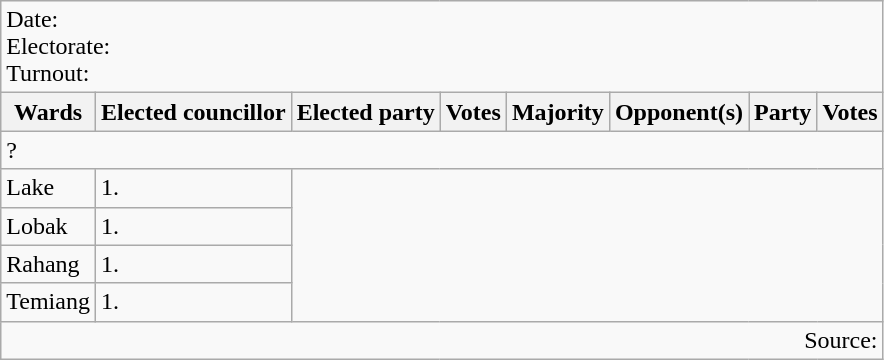<table class=wikitable>
<tr>
<td colspan=8>Date: <br>Electorate: <br>Turnout:</td>
</tr>
<tr>
<th>Wards</th>
<th>Elected councillor</th>
<th>Elected party</th>
<th>Votes</th>
<th>Majority</th>
<th>Opponent(s)</th>
<th>Party</th>
<th>Votes</th>
</tr>
<tr>
<td colspan=8>? </td>
</tr>
<tr>
<td>Lake</td>
<td>1.</td>
</tr>
<tr>
<td>Lobak</td>
<td>1.</td>
</tr>
<tr>
<td>Rahang</td>
<td>1.</td>
</tr>
<tr>
<td>Temiang</td>
<td>1.</td>
</tr>
<tr>
<td colspan=8 align=right>Source:</td>
</tr>
</table>
